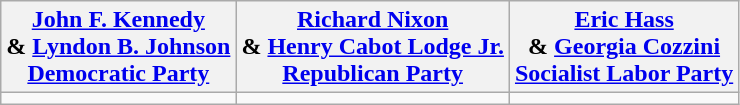<table class="wikitable" style="text-align:center;">
<tr>
<th><a href='#'>John F. Kennedy</a><br> & <a href='#'>Lyndon B. Johnson</a><br><a href='#'>Democratic Party</a></th>
<th><a href='#'>Richard Nixon</a><br> & <a href='#'>Henry Cabot Lodge Jr.</a><br><a href='#'>Republican Party</a></th>
<th><a href='#'>Eric Hass</a><br> & <a href='#'>Georgia Cozzini</a><br><a href='#'>Socialist Labor Party</a></th>
</tr>
<tr>
<td></td>
<td></td>
<td></td>
</tr>
</table>
